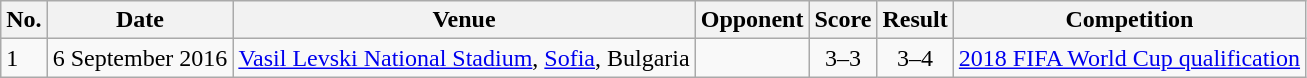<table class="wikitable sortable">
<tr>
<th scope="col">No.</th>
<th scope="col">Date</th>
<th scope="col">Venue</th>
<th scope="col">Opponent</th>
<th scope="col">Score</th>
<th scope="col">Result</th>
<th scope="col">Competition</th>
</tr>
<tr>
<td>1</td>
<td>6 September 2016</td>
<td><a href='#'>Vasil Levski National Stadium</a>, <a href='#'>Sofia</a>, Bulgaria</td>
<td></td>
<td style="text-align:center">3–3</td>
<td style="text-align:center">3–4</td>
<td><a href='#'>2018 FIFA World Cup qualification</a></td>
</tr>
</table>
